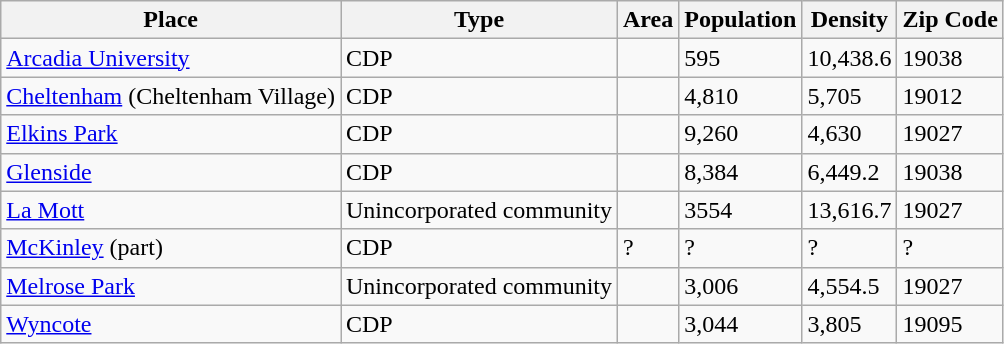<table class="wikitable">
<tr>
<th>Place</th>
<th>Type</th>
<th>Area</th>
<th>Population</th>
<th>Density</th>
<th>Zip Code</th>
</tr>
<tr>
<td><a href='#'>Arcadia University</a></td>
<td>CDP</td>
<td></td>
<td>595</td>
<td>10,438.6</td>
<td>19038</td>
</tr>
<tr>
<td><a href='#'>Cheltenham</a> (Cheltenham Village)</td>
<td>CDP</td>
<td></td>
<td>4,810</td>
<td>5,705</td>
<td>19012</td>
</tr>
<tr>
<td><a href='#'>Elkins Park</a></td>
<td>CDP</td>
<td></td>
<td>9,260</td>
<td>4,630</td>
<td>19027</td>
</tr>
<tr>
<td><a href='#'>Glenside</a></td>
<td>CDP</td>
<td></td>
<td>8,384</td>
<td>6,449.2</td>
<td>19038</td>
</tr>
<tr>
<td><a href='#'>La Mott</a></td>
<td>Unincorporated community</td>
<td></td>
<td>3554</td>
<td>13,616.7</td>
<td>19027</td>
</tr>
<tr>
<td><a href='#'>McKinley</a> (part)</td>
<td>CDP</td>
<td>?</td>
<td>?</td>
<td>?</td>
<td>?</td>
</tr>
<tr>
<td><a href='#'>Melrose Park</a></td>
<td>Unincorporated community</td>
<td></td>
<td>3,006</td>
<td>4,554.5</td>
<td>19027</td>
</tr>
<tr>
<td><a href='#'>Wyncote</a></td>
<td>CDP</td>
<td></td>
<td>3,044</td>
<td>3,805</td>
<td>19095</td>
</tr>
</table>
